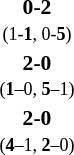<table style="width:100%;" cellspacing="1">
<tr>
<th width=25%></th>
<th width=10%></th>
<th width=25%></th>
</tr>
<tr style=font-size:90%>
<td align=right></td>
<td align=center><strong> 0-2 </strong><br><small>(1-<strong>1</strong>, 0-<strong>5</strong>)</small></td>
<td><strong> </strong></td>
</tr>
<tr style=font-size:90%>
<td align=right><strong></strong></td>
<td align=center><strong> 2-0 </strong><br><small>(<strong>1</strong>–0, <strong>5</strong>–1)</small></td>
<td></td>
</tr>
<tr style=font-size:90%>
<td align=right><strong></strong></td>
<td align=center><strong> 2-0 </strong><br><small>(<strong>4</strong>–1, <strong>2</strong>–0)</small></td>
<td></td>
</tr>
</table>
